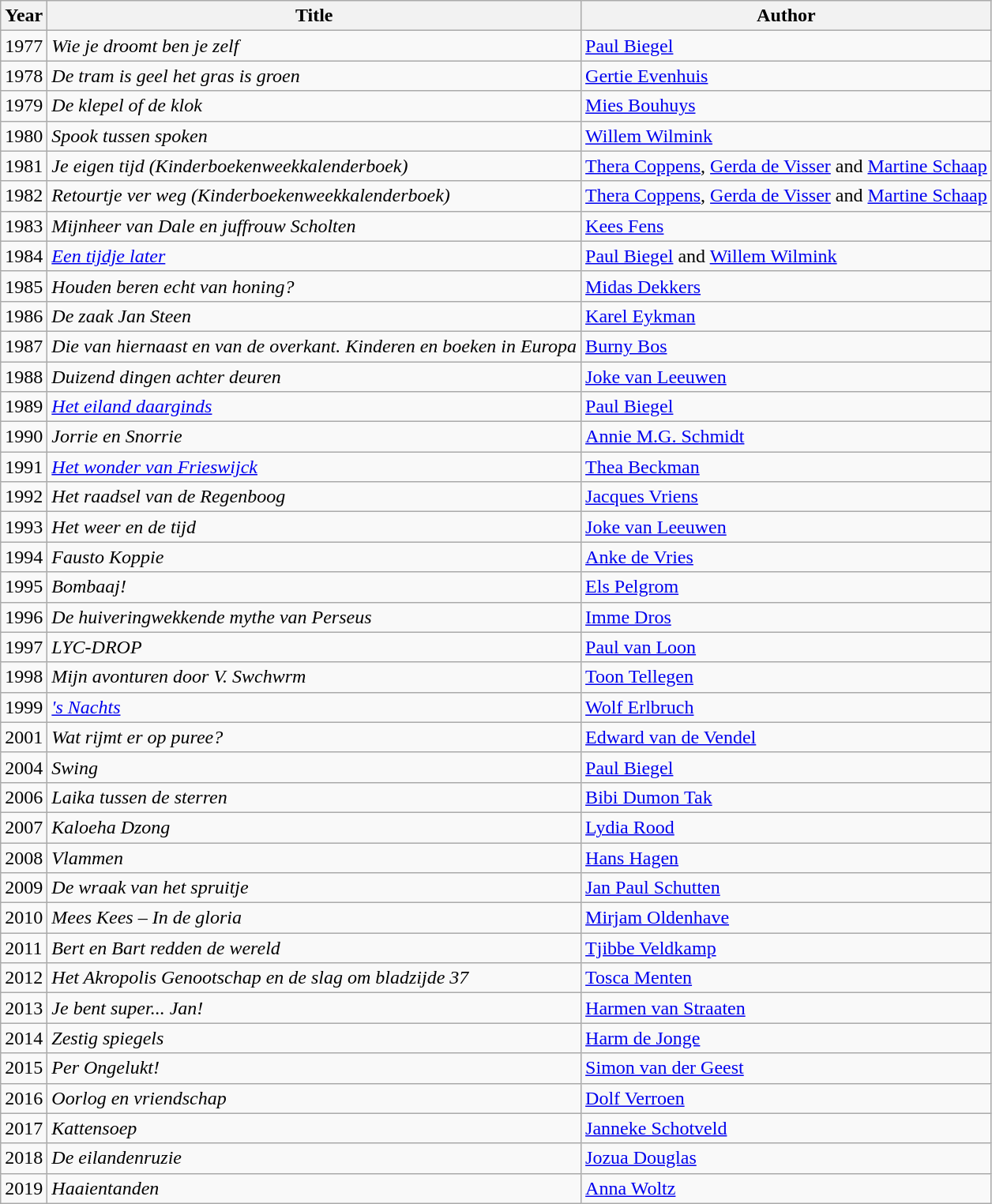<table class="wikitable">
<tr>
<th>Year</th>
<th>Title</th>
<th>Author</th>
</tr>
<tr>
<td>1977</td>
<td><em>Wie je droomt ben je zelf</em></td>
<td><a href='#'>Paul Biegel</a></td>
</tr>
<tr>
<td>1978</td>
<td><em>De tram is geel het gras is groen</em></td>
<td><a href='#'>Gertie Evenhuis</a></td>
</tr>
<tr>
<td>1979</td>
<td><em>De klepel of de klok</em></td>
<td><a href='#'>Mies Bouhuys</a></td>
</tr>
<tr>
<td>1980</td>
<td><em>Spook tussen spoken</em></td>
<td><a href='#'>Willem Wilmink</a></td>
</tr>
<tr>
<td>1981</td>
<td><em>Je eigen tijd (Kinderboekenweekkalenderboek)</em></td>
<td><a href='#'>Thera Coppens</a>, <a href='#'>Gerda de Visser</a> and <a href='#'>Martine Schaap</a></td>
</tr>
<tr>
<td>1982</td>
<td><em>Retourtje ver weg (Kinderboekenweekkalenderboek)</em></td>
<td><a href='#'>Thera Coppens</a>, <a href='#'>Gerda de Visser</a> and <a href='#'>Martine Schaap</a></td>
</tr>
<tr>
<td>1983</td>
<td><em>Mijnheer van Dale en juffrouw Scholten</em></td>
<td><a href='#'>Kees Fens</a></td>
</tr>
<tr>
<td>1984</td>
<td><em><a href='#'>Een tijdje later</a></em></td>
<td><a href='#'>Paul Biegel</a> and <a href='#'>Willem Wilmink</a></td>
</tr>
<tr>
<td>1985</td>
<td><em>Houden beren echt van honing?</em></td>
<td><a href='#'>Midas Dekkers</a></td>
</tr>
<tr>
<td>1986</td>
<td><em>De zaak Jan Steen</em></td>
<td><a href='#'>Karel Eykman</a></td>
</tr>
<tr>
<td>1987</td>
<td><em>Die van hiernaast en van de overkant. Kinderen en boeken in Europa</em></td>
<td><a href='#'>Burny Bos</a></td>
</tr>
<tr>
<td>1988</td>
<td><em>Duizend dingen achter deuren</em></td>
<td><a href='#'>Joke van Leeuwen</a></td>
</tr>
<tr>
<td>1989</td>
<td><em><a href='#'>Het eiland daarginds</a></em></td>
<td><a href='#'>Paul Biegel</a></td>
</tr>
<tr>
<td>1990</td>
<td><em>Jorrie en Snorrie</em></td>
<td><a href='#'>Annie M.G. Schmidt</a></td>
</tr>
<tr>
<td>1991</td>
<td><em><a href='#'>Het wonder van Frieswijck</a></em></td>
<td><a href='#'>Thea Beckman</a></td>
</tr>
<tr>
<td>1992</td>
<td><em>Het raadsel van de Regenboog</em></td>
<td><a href='#'>Jacques Vriens</a></td>
</tr>
<tr>
<td>1993</td>
<td><em>Het weer en de tijd</em></td>
<td><a href='#'>Joke van Leeuwen</a></td>
</tr>
<tr>
<td>1994</td>
<td><em>Fausto Koppie</em></td>
<td><a href='#'>Anke de Vries</a></td>
</tr>
<tr>
<td>1995</td>
<td><em>Bombaaj!</em></td>
<td><a href='#'>Els Pelgrom</a></td>
</tr>
<tr>
<td>1996</td>
<td><em>De huiveringwekkende mythe van Perseus</em></td>
<td><a href='#'>Imme Dros</a></td>
</tr>
<tr>
<td>1997</td>
<td><em>LYC-DROP</em></td>
<td><a href='#'>Paul van Loon</a></td>
</tr>
<tr>
<td>1998</td>
<td><em>Mijn avonturen door V. Swchwrm</em></td>
<td><a href='#'>Toon Tellegen</a></td>
</tr>
<tr>
<td>1999</td>
<td><em><a href='#'>'s Nachts</a></em></td>
<td><a href='#'>Wolf Erlbruch</a></td>
</tr>
<tr>
<td>2001</td>
<td><em>Wat rijmt er op puree?</em></td>
<td><a href='#'>Edward van de Vendel</a></td>
</tr>
<tr>
<td>2004</td>
<td><em>Swing</em></td>
<td><a href='#'>Paul Biegel</a></td>
</tr>
<tr>
<td>2006</td>
<td><em>Laika tussen de sterren</em></td>
<td><a href='#'>Bibi Dumon Tak</a></td>
</tr>
<tr>
<td>2007</td>
<td><em>Kaloeha Dzong</em></td>
<td><a href='#'>Lydia Rood</a></td>
</tr>
<tr>
<td>2008</td>
<td><em>Vlammen</em></td>
<td><a href='#'>Hans Hagen</a></td>
</tr>
<tr>
<td>2009</td>
<td><em>De wraak van het spruitje</em></td>
<td><a href='#'>Jan Paul Schutten</a></td>
</tr>
<tr>
<td>2010</td>
<td><em>Mees Kees – In de gloria</em></td>
<td><a href='#'>Mirjam Oldenhave</a></td>
</tr>
<tr>
<td>2011</td>
<td><em>Bert en Bart redden de wereld</em></td>
<td><a href='#'>Tjibbe Veldkamp</a></td>
</tr>
<tr>
<td>2012</td>
<td><em>Het Akropolis Genootschap en de slag om bladzijde 37</em></td>
<td><a href='#'>Tosca Menten</a></td>
</tr>
<tr>
<td>2013</td>
<td><em>Je bent super... Jan!</em></td>
<td><a href='#'>Harmen van Straaten</a></td>
</tr>
<tr>
<td>2014</td>
<td><em>Zestig spiegels</em></td>
<td><a href='#'>Harm de Jonge</a></td>
</tr>
<tr>
<td>2015</td>
<td><em>Per Ongelukt!</em></td>
<td><a href='#'>Simon van der Geest</a></td>
</tr>
<tr>
<td>2016</td>
<td><em>Oorlog en vriendschap</em></td>
<td><a href='#'>Dolf Verroen</a></td>
</tr>
<tr>
<td>2017</td>
<td><em>Kattensoep</em></td>
<td><a href='#'>Janneke Schotveld</a></td>
</tr>
<tr>
<td>2018</td>
<td><em>De eilandenruzie</em></td>
<td><a href='#'>Jozua Douglas</a></td>
</tr>
<tr>
<td>2019</td>
<td><em>Haaientanden</em></td>
<td><a href='#'>Anna Woltz</a></td>
</tr>
</table>
